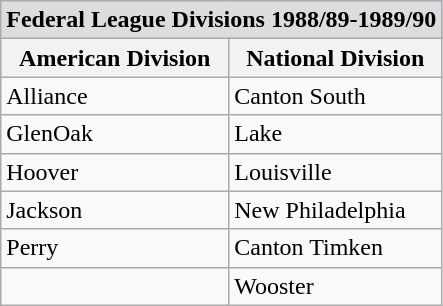<table class="wikitable">
<tr bgcolor=#ccccff>
<th colspan=4 style="background:#dddddd;">Federal League Divisions 1988/89-1989/90</th>
</tr>
<tr>
<th>American Division</th>
<th>National Division</th>
</tr>
<tr>
<td>Alliance</td>
<td>Canton South</td>
</tr>
<tr>
<td>GlenOak</td>
<td>Lake</td>
</tr>
<tr>
<td>Hoover</td>
<td>Louisville</td>
</tr>
<tr>
<td>Jackson</td>
<td>New Philadelphia</td>
</tr>
<tr>
<td>Perry</td>
<td>Canton Timken</td>
</tr>
<tr>
<td></td>
<td>Wooster</td>
</tr>
</table>
